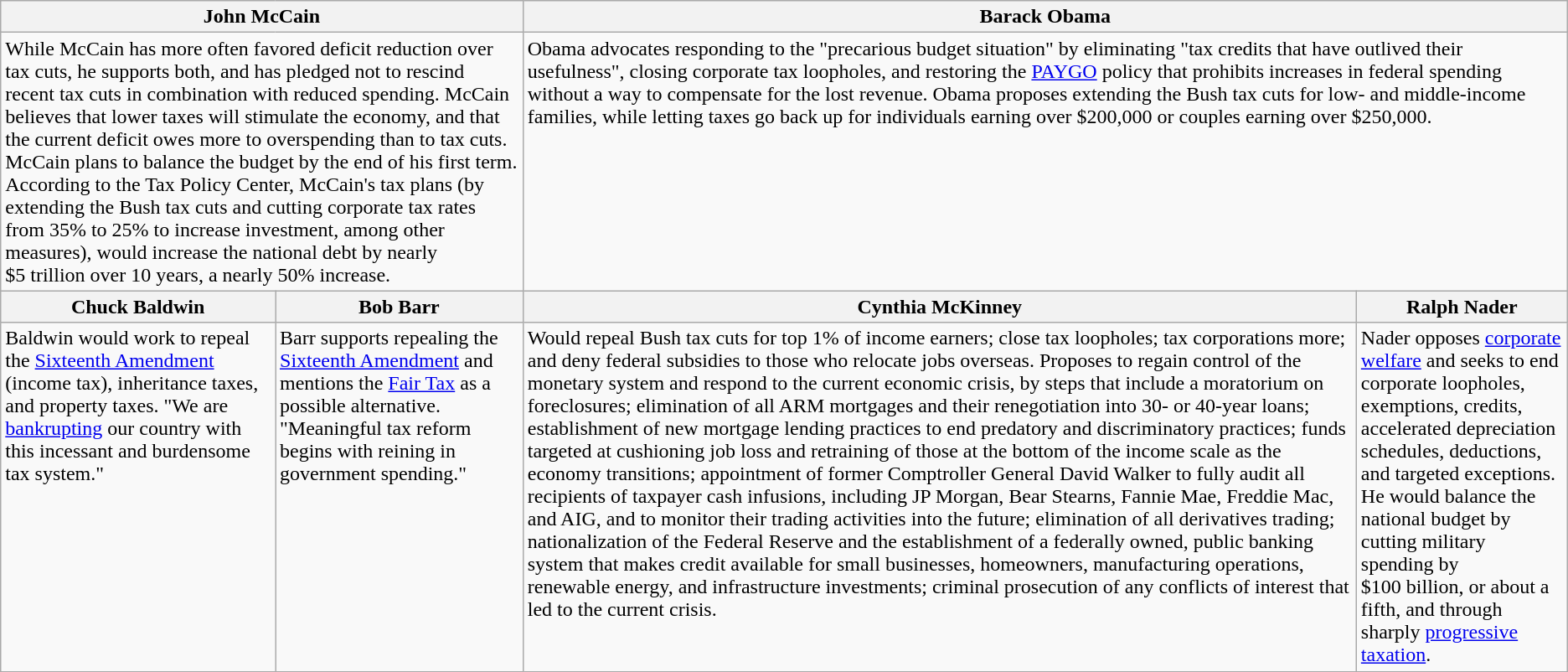<table class="wikitable">
<tr>
<th colspan="2">John McCain</th>
<th colspan="2">Barack Obama</th>
</tr>
<tr valign="top">
<td colspan="2" width="25%">While McCain has more often favored deficit reduction over tax cuts, he supports both, and has pledged not to rescind recent tax cuts in combination with reduced spending. McCain believes that lower taxes will stimulate the economy, and that the current deficit owes more to overspending than to tax cuts.  McCain plans to balance the budget by the end of his first term. According to the Tax Policy Center, McCain's tax plans (by extending the Bush tax cuts and cutting corporate tax rates from 35% to 25% to increase investment, among other measures), would increase the national debt by nearly $5 trillion over 10 years, a nearly 50% increase.</td>
<td colspan="2" width="50%">Obama advocates responding to the "precarious budget situation" by eliminating "tax credits that have outlived their usefulness", closing corporate tax loopholes, and restoring the <a href='#'>PAYGO</a> policy that prohibits increases in federal spending without a way to compensate for the lost revenue. Obama proposes extending the Bush tax cuts for low- and middle-income families, while letting taxes go back up for individuals earning over $200,000 or couples earning over $250,000.</td>
</tr>
<tr>
<th>Chuck Baldwin</th>
<th>Bob Barr</th>
<th>Cynthia McKinney</th>
<th>Ralph Nader</th>
</tr>
<tr valign="top">
<td>Baldwin would work to repeal the <a href='#'>Sixteenth Amendment</a> (income tax), inheritance taxes, and property taxes. "We are <a href='#'>bankrupting</a> our country with this incessant and burdensome tax system."</td>
<td>Barr supports repealing the <a href='#'>Sixteenth Amendment</a> and mentions the <a href='#'>Fair Tax</a> as a possible alternative. "Meaningful tax reform begins with reining in government spending."</td>
<td>Would repeal Bush tax cuts for top 1% of income earners; close tax loopholes; tax corporations more; and deny federal subsidies to those who relocate jobs overseas.  Proposes to regain control of the monetary system and respond to the current economic crisis, by steps that include a moratorium on foreclosures; elimination of all ARM mortgages and their renegotiation into 30- or 40-year loans; establishment of new mortgage lending practices to end predatory and discriminatory practices; funds targeted at cushioning job loss and retraining of those at the bottom of the income scale as the economy transitions; appointment of former Comptroller General David Walker to fully audit all recipients of taxpayer cash infusions, including JP Morgan, Bear Stearns, Fannie Mae, Freddie Mac, and AIG, and to monitor their trading activities into the future; elimination of all derivatives trading; nationalization of the Federal Reserve and the establishment of a federally owned, public banking system that makes credit available for small businesses, homeowners, manufacturing operations, renewable energy, and infrastructure investments; criminal prosecution of any conflicts of interest that led to the current crisis.</td>
<td>Nader opposes <a href='#'>corporate welfare</a> and seeks to end corporate loopholes, exemptions, credits, accelerated depreciation schedules, deductions, and targeted exceptions. He would balance the national budget by cutting military spending by $100 billion, or about a fifth, and through sharply <a href='#'>progressive taxation</a>.</td>
</tr>
</table>
